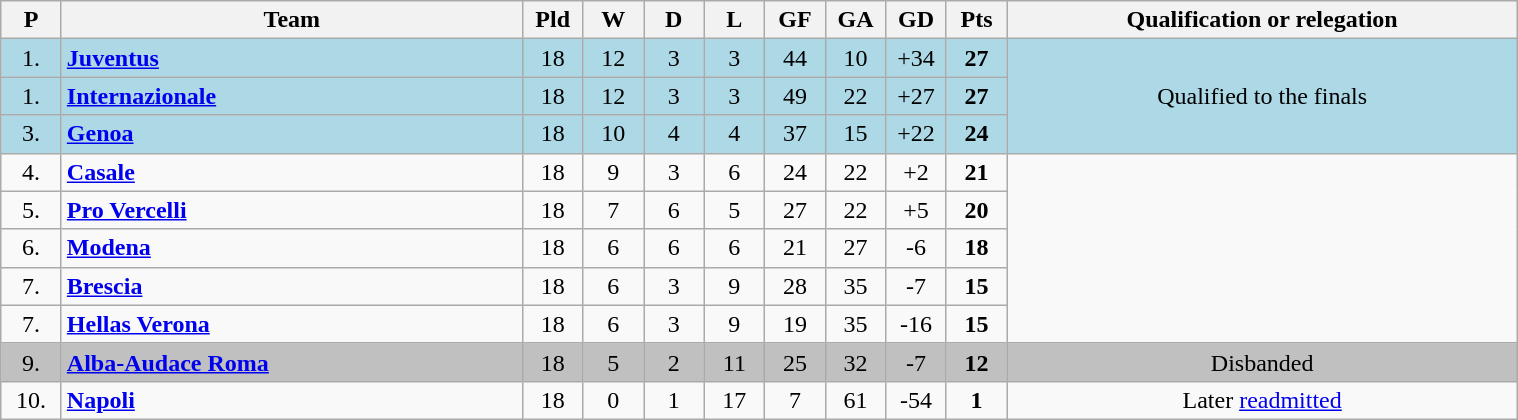<table class="wikitable sortable" style="text-align: center;">
<tr>
<th width=33>P<br></th>
<th width=300>Team<br></th>
<th width=33>Pld<br></th>
<th width=33>W<br></th>
<th width=33>D<br></th>
<th width=33>L<br></th>
<th width=33>GF<br></th>
<th width=33>GA<br></th>
<th width=33>GD<br></th>
<th width=33>Pts<br></th>
<th class="unsortable" width=333>Qualification or relegation<br></th>
</tr>
<tr style="background: lightblue;">
<td>1.</td>
<td align="left"><strong><a href='#'>Juventus</a></strong></td>
<td>18</td>
<td>12</td>
<td>3</td>
<td>3</td>
<td>44</td>
<td>10</td>
<td>+34</td>
<td><strong>27</strong></td>
<td rowspan="3">Qualified to the finals</td>
</tr>
<tr style="background: lightblue;">
<td>1.</td>
<td align="left"><strong><a href='#'>Internazionale</a></strong></td>
<td>18</td>
<td>12</td>
<td>3</td>
<td>3</td>
<td>49</td>
<td>22</td>
<td>+27</td>
<td><strong>27</strong></td>
</tr>
<tr style="background: lightblue;">
<td>3.</td>
<td align="left"><strong><a href='#'>Genoa</a></strong></td>
<td>18</td>
<td>10</td>
<td>4</td>
<td>4</td>
<td>37</td>
<td>15</td>
<td>+22</td>
<td><strong>24</strong></td>
</tr>
<tr>
<td>4.</td>
<td align="left"><strong><a href='#'>Casale</a></strong></td>
<td>18</td>
<td>9</td>
<td>3</td>
<td>6</td>
<td>24</td>
<td>22</td>
<td>+2</td>
<td><strong>21</strong></td>
<td rowspan="5"></td>
</tr>
<tr>
<td>5.</td>
<td align="left"><strong><a href='#'>Pro Vercelli</a></strong></td>
<td>18</td>
<td>7</td>
<td>6</td>
<td>5</td>
<td>27</td>
<td>22</td>
<td>+5</td>
<td><strong>20</strong></td>
</tr>
<tr>
<td>6.</td>
<td align="left"><strong><a href='#'>Modena</a></strong></td>
<td>18</td>
<td>6</td>
<td>6</td>
<td>6</td>
<td>21</td>
<td>27</td>
<td>-6</td>
<td><strong>18</strong></td>
</tr>
<tr>
<td>7.</td>
<td align="left"><strong><a href='#'>Brescia</a></strong></td>
<td>18</td>
<td>6</td>
<td>3</td>
<td>9</td>
<td>28</td>
<td>35</td>
<td>-7</td>
<td><strong>15</strong></td>
</tr>
<tr>
<td>7.</td>
<td align="left"><strong><a href='#'>Hellas Verona</a></strong></td>
<td>18</td>
<td>6</td>
<td>3</td>
<td>9</td>
<td>19</td>
<td>35</td>
<td>-16</td>
<td><strong>15</strong></td>
</tr>
<tr>
<td style="background:silver">9.</td>
<td align="left" style="background:silver"><strong><a href='#'>Alba-Audace Roma</a></strong></td>
<td style="background:silver">18</td>
<td style="background:silver">5</td>
<td style="background:silver">2</td>
<td style="background:silver">11</td>
<td style="background:silver">25</td>
<td style="background:silver">32</td>
<td style="background:silver">-7</td>
<td style="background:silver"><strong>12</strong></td>
<td style="background:silver">Disbanded</td>
</tr>
<tr>
<td>10.</td>
<td align="left"><strong><a href='#'>Napoli</a></strong></td>
<td>18</td>
<td>0</td>
<td>1</td>
<td>17</td>
<td>7</td>
<td>61</td>
<td>-54</td>
<td><strong>1</strong></td>
<td>Later <a href='#'>readmitted</a></td>
</tr>
</table>
